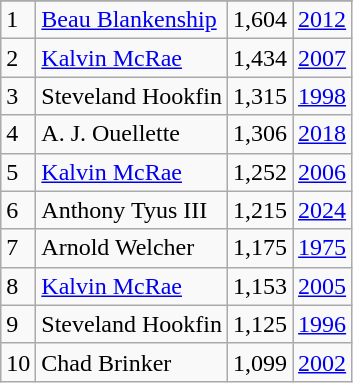<table class="wikitable">
<tr>
</tr>
<tr>
<td>1</td>
<td><a href='#'>Beau Blankenship</a></td>
<td>1,604</td>
<td><a href='#'>2012</a></td>
</tr>
<tr>
<td>2</td>
<td><a href='#'>Kalvin McRae</a></td>
<td>1,434</td>
<td><a href='#'>2007</a></td>
</tr>
<tr>
<td>3</td>
<td>Steveland Hookfin</td>
<td>1,315</td>
<td><a href='#'>1998</a></td>
</tr>
<tr>
<td>4</td>
<td>A. J. Ouellette</td>
<td>1,306</td>
<td><a href='#'>2018</a></td>
</tr>
<tr>
<td>5</td>
<td><a href='#'>Kalvin McRae</a></td>
<td>1,252</td>
<td><a href='#'>2006</a></td>
</tr>
<tr>
<td>6</td>
<td>Anthony Tyus III</td>
<td>1,215</td>
<td><a href='#'>2024</a></td>
</tr>
<tr>
<td>7</td>
<td>Arnold Welcher</td>
<td>1,175</td>
<td><a href='#'>1975</a></td>
</tr>
<tr>
<td>8</td>
<td><a href='#'>Kalvin McRae</a></td>
<td>1,153</td>
<td><a href='#'>2005</a></td>
</tr>
<tr>
<td>9</td>
<td>Steveland Hookfin</td>
<td>1,125</td>
<td><a href='#'>1996</a></td>
</tr>
<tr>
<td>10</td>
<td>Chad Brinker</td>
<td>1,099</td>
<td><a href='#'>2002</a></td>
</tr>
</table>
